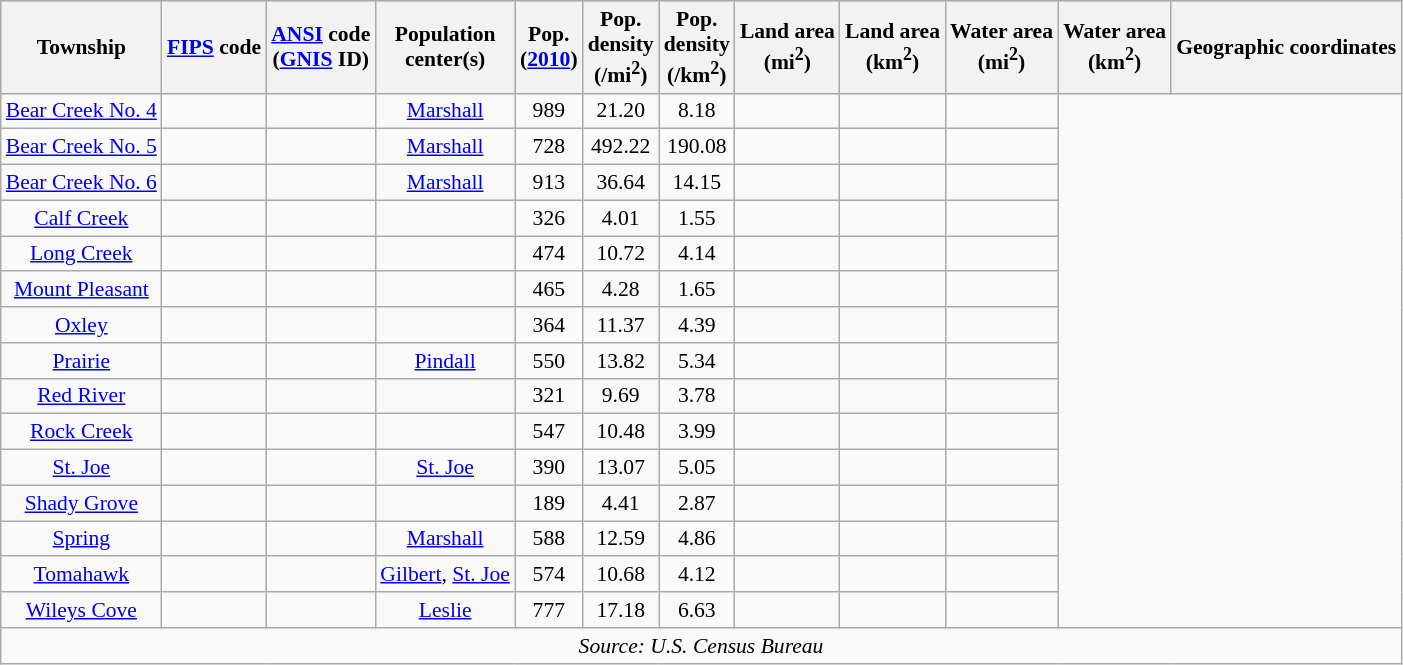<table class="wikitable sortable" style="text-align:center; font-size:90%;">
<tr style="background:#ccf;">
<th>Township</th>
<th><a href='#'>FIPS</a> code</th>
<th><a href='#'>ANSI</a> code<br>(<a href='#'>GNIS</a> ID)</th>
<th>Population<br>center(s)</th>
<th>Pop.<br>(<a href='#'>2010</a>)</th>
<th>Pop.<br>density<br>(/mi<sup>2</sup>)</th>
<th>Pop.<br>density<br>(/km<sup>2</sup>)</th>
<th>Land area<br>(mi<sup>2</sup>)</th>
<th>Land area<br>(km<sup>2</sup>)</th>
<th>Water area<br>(mi<sup>2</sup>)</th>
<th>Water area<br>(km<sup>2</sup>)</th>
<th>Geographic coordinates</th>
</tr>
<tr>
<td><a href='#'>Bear Creek No. 4</a></td>
<td></td>
<td></td>
<td><a href='#'>Marshall</a></td>
<td>989</td>
<td>21.20</td>
<td>8.18</td>
<td></td>
<td></td>
<td></td>
</tr>
<tr>
<td><a href='#'>Bear Creek No. 5</a></td>
<td></td>
<td></td>
<td><a href='#'>Marshall</a></td>
<td>728</td>
<td>492.22</td>
<td>190.08</td>
<td></td>
<td></td>
<td></td>
</tr>
<tr>
<td><a href='#'>Bear Creek No. 6</a></td>
<td></td>
<td></td>
<td><a href='#'>Marshall</a></td>
<td>913</td>
<td>36.64</td>
<td>14.15</td>
<td></td>
<td></td>
<td></td>
</tr>
<tr>
<td><a href='#'>Calf Creek</a></td>
<td></td>
<td></td>
<td></td>
<td>326</td>
<td>4.01</td>
<td>1.55</td>
<td></td>
<td></td>
<td></td>
</tr>
<tr>
<td><a href='#'>Long Creek</a></td>
<td></td>
<td></td>
<td></td>
<td>474</td>
<td>10.72</td>
<td>4.14</td>
<td></td>
<td></td>
<td></td>
</tr>
<tr>
<td><a href='#'>Mount Pleasant</a></td>
<td></td>
<td></td>
<td></td>
<td>465</td>
<td>4.28</td>
<td>1.65</td>
<td></td>
<td></td>
<td></td>
</tr>
<tr>
<td><a href='#'>Oxley</a></td>
<td></td>
<td></td>
<td></td>
<td>364</td>
<td>11.37</td>
<td>4.39</td>
<td></td>
<td></td>
<td></td>
</tr>
<tr>
<td><a href='#'>Prairie</a></td>
<td></td>
<td></td>
<td><a href='#'>Pindall</a></td>
<td>550</td>
<td>13.82</td>
<td>5.34</td>
<td></td>
<td></td>
<td></td>
</tr>
<tr>
<td><a href='#'>Red River</a></td>
<td></td>
<td></td>
<td></td>
<td>321</td>
<td>9.69</td>
<td>3.78</td>
<td></td>
<td></td>
<td></td>
</tr>
<tr>
<td><a href='#'>Rock Creek</a></td>
<td></td>
<td></td>
<td></td>
<td>547</td>
<td>10.48</td>
<td>3.99</td>
<td></td>
<td></td>
<td></td>
</tr>
<tr>
<td><a href='#'>St. Joe</a></td>
<td></td>
<td></td>
<td><a href='#'>St. Joe</a></td>
<td>390</td>
<td>13.07</td>
<td>5.05</td>
<td></td>
<td></td>
<td></td>
</tr>
<tr>
<td><a href='#'>Shady Grove</a></td>
<td></td>
<td></td>
<td></td>
<td>189</td>
<td>4.41</td>
<td>2.87</td>
<td></td>
<td></td>
<td></td>
</tr>
<tr>
<td><a href='#'>Spring</a></td>
<td></td>
<td></td>
<td><a href='#'>Marshall</a></td>
<td>588</td>
<td>12.59</td>
<td>4.86</td>
<td></td>
<td></td>
<td></td>
</tr>
<tr>
<td><a href='#'>Tomahawk</a></td>
<td></td>
<td></td>
<td><a href='#'>Gilbert</a>, <a href='#'>St. Joe</a></td>
<td>574</td>
<td>10.68</td>
<td>4.12</td>
<td></td>
<td></td>
<td></td>
</tr>
<tr>
<td><a href='#'>Wileys Cove</a></td>
<td></td>
<td></td>
<td><a href='#'>Leslie</a></td>
<td>777</td>
<td>17.18</td>
<td>6.63</td>
<td></td>
<td></td>
<td></td>
</tr>
<tr>
<td colspan=12><em>Source: U.S. Census Bureau</em></td>
</tr>
</table>
